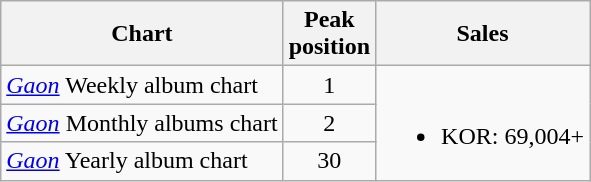<table class="wikitable sortable">
<tr>
<th>Chart</th>
<th>Peak<br>position</th>
<th style="text-align:center;">Sales</th>
</tr>
<tr>
<td><em><a href='#'>Gaon</a></em> Weekly album chart</td>
<td align="center">1</td>
<td rowspan="3"><br><ul><li>KOR: 69,004+</li></ul></td>
</tr>
<tr>
<td><em><a href='#'>Gaon</a></em> Monthly albums chart</td>
<td align="center">2</td>
</tr>
<tr>
<td><em><a href='#'>Gaon</a></em> Yearly album chart</td>
<td align="center">30</td>
</tr>
</table>
